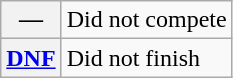<table class="wikitable">
<tr>
<th scope="row">—</th>
<td>Did not compete</td>
</tr>
<tr>
<th scope="row"><a href='#'>DNF</a></th>
<td>Did not finish</td>
</tr>
</table>
